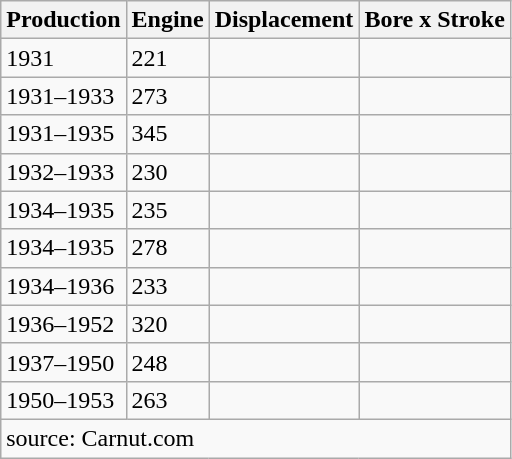<table class=wikitable>
<tr>
<th>Production</th>
<th>Engine</th>
<th>Displacement</th>
<th>Bore x Stroke</th>
</tr>
<tr>
<td>1931</td>
<td>221</td>
<td></td>
<td></td>
</tr>
<tr>
<td>1931–1933</td>
<td>273</td>
<td></td>
<td></td>
</tr>
<tr>
<td>1931–1935</td>
<td>345</td>
<td></td>
<td></td>
</tr>
<tr>
<td>1932–1933</td>
<td>230</td>
<td></td>
<td></td>
</tr>
<tr>
<td>1934–1935</td>
<td>235</td>
<td></td>
<td></td>
</tr>
<tr>
<td>1934–1935</td>
<td>278</td>
<td></td>
<td></td>
</tr>
<tr>
<td>1934–1936</td>
<td>233</td>
<td></td>
<td></td>
</tr>
<tr>
<td>1936–1952</td>
<td>320</td>
<td></td>
<td></td>
</tr>
<tr>
<td>1937–1950</td>
<td>248</td>
<td></td>
<td></td>
</tr>
<tr>
<td>1950–1953</td>
<td>263</td>
<td></td>
<td></td>
</tr>
<tr>
<td colspan="4">source: Carnut.com</td>
</tr>
</table>
